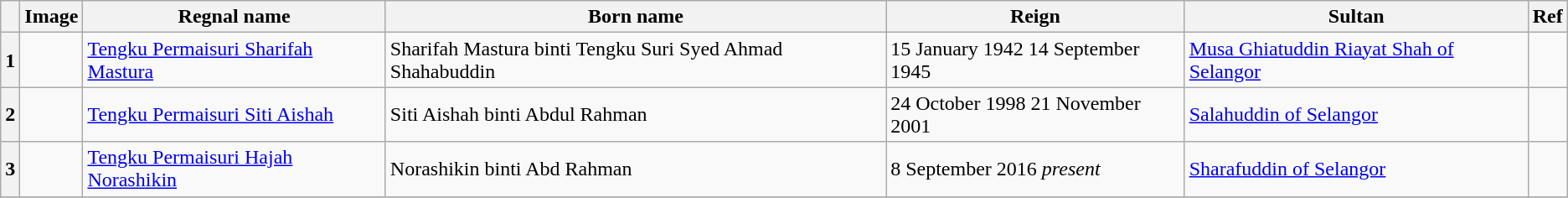<table class="wikitable">
<tr>
<th></th>
<th>Image</th>
<th>Regnal name</th>
<th>Born name</th>
<th>Reign</th>
<th>Sultan</th>
<th>Ref</th>
</tr>
<tr>
<th>1</th>
<td></td>
<td><a href='#'>Tengku Permaisuri Sharifah Mastura</a></td>
<td>Sharifah Mastura binti Tengku Suri Syed Ahmad Shahabuddin</td>
<td>15 January 1942  14 September 1945</td>
<td><a href='#'>Musa Ghiatuddin Riayat Shah of Selangor</a></td>
<td></td>
</tr>
<tr>
<th>2</th>
<td></td>
<td><a href='#'>Tengku Permaisuri Siti Aishah</a></td>
<td>Siti Aishah binti Abdul Rahman</td>
<td>24 October 1998  21 November 2001</td>
<td><a href='#'>Salahuddin of Selangor</a></td>
<td></td>
</tr>
<tr>
<th>3</th>
<td></td>
<td><a href='#'>Tengku Permaisuri Hajah Norashikin</a></td>
<td>Norashikin binti Abd Rahman</td>
<td>8 September 2016  <em>present</em></td>
<td><a href='#'>Sharafuddin of Selangor</a></td>
<td></td>
</tr>
<tr>
</tr>
</table>
